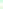<table style="font-size: 85%">
<tr>
<td style="background:#dfd;"></td>
</tr>
<tr>
<td style="background:#dfd;"></td>
</tr>
</table>
